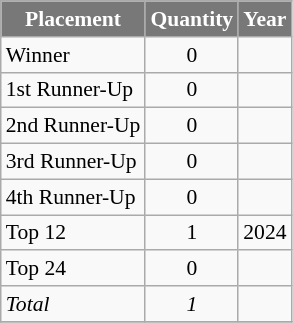<table class="wikitable"style="font-size:90%;">
<tr>
<th style="background-color:#787878;color:#FFFFFF;">Placement</th>
<th style="background-color:#787878;color:#FFFFFF;">Quantity</th>
<th style="background-color:#787878;color:#FFFFFF;">Year</th>
</tr>
<tr>
<td>Winner</td>
<td style="text-align:center;">0</td>
<td></td>
</tr>
<tr>
<td>1st Runner-Up</td>
<td style="text-align:center;">0</td>
<td></td>
</tr>
<tr>
<td>2nd Runner-Up</td>
<td style="text-align:center;">0</td>
<td></td>
</tr>
<tr>
<td>3rd Runner-Up</td>
<td style="text-align:center;">0</td>
<td></td>
</tr>
<tr>
<td>4th Runner-Up</td>
<td style="text-align:center;">0</td>
<td></td>
</tr>
<tr>
<td>Top 12</td>
<td style="text-align:center;">1</td>
<td>2024</td>
</tr>
<tr>
<td>Top 24</td>
<td style="text-align:center;">0</td>
<td></td>
</tr>
<tr>
<td><em>Total</em></td>
<td style="text-align:center;"><em>1</em></td>
<td></td>
</tr>
<tr>
</tr>
</table>
